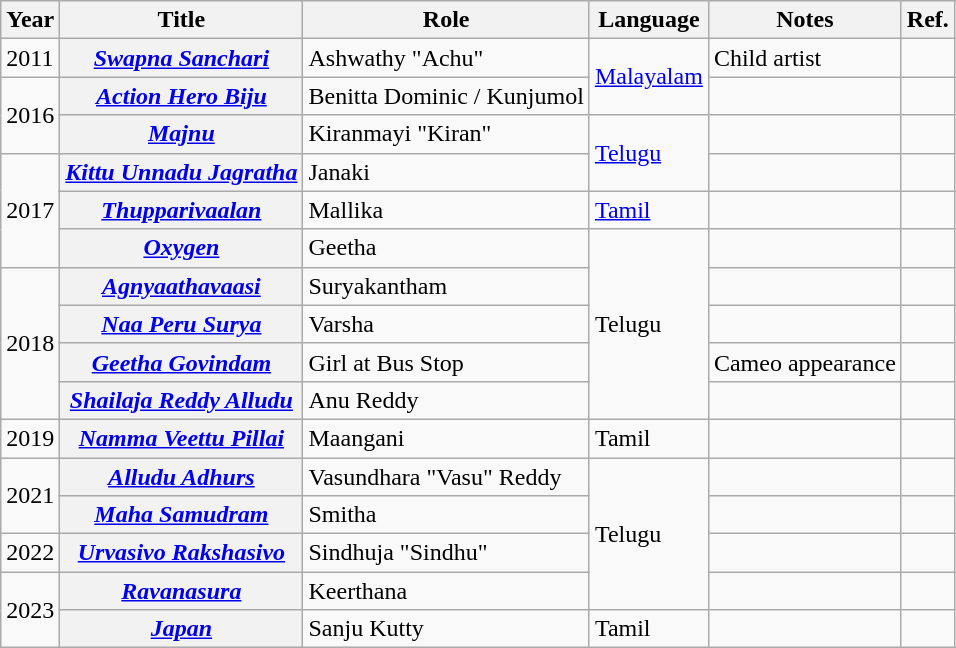<table class="wikitable plainrowheaders sortable">
<tr>
<th scope="col">Year</th>
<th scope="col">Title</th>
<th scope="col">Role</th>
<th scope="col">Language</th>
<th scope="col" class="unsortable">Notes</th>
<th scope="col" class="unsortable">Ref.</th>
</tr>
<tr>
<td>2011</td>
<th scope="row"><em><a href='#'>Swapna Sanchari</a></em></th>
<td>Ashwathy "Achu"</td>
<td rowspan="2"><a href='#'>Malayalam</a></td>
<td>Child artist</td>
<td></td>
</tr>
<tr>
<td rowspan="2">2016</td>
<th scope="row"><em><a href='#'>Action Hero Biju</a></em></th>
<td>Benitta Dominic / Kunjumol</td>
<td></td>
<td></td>
</tr>
<tr>
<th scope="row"><a href='#'><em>Majnu</em></a></th>
<td>Kiranmayi "Kiran"</td>
<td rowspan="2"><a href='#'>Telugu</a></td>
<td></td>
<td></td>
</tr>
<tr>
<td rowspan="3">2017</td>
<th scope="row"><em><a href='#'>Kittu Unnadu Jagratha</a></em></th>
<td>Janaki</td>
<td></td>
<td></td>
</tr>
<tr>
<th scope="row"><em><a href='#'>Thupparivaalan</a></em></th>
<td>Mallika</td>
<td><a href='#'>Tamil</a></td>
<td></td>
<td></td>
</tr>
<tr>
<th scope="row"><em><a href='#'>Oxygen</a></em></th>
<td>Geetha</td>
<td rowspan="5">Telugu</td>
<td></td>
<td></td>
</tr>
<tr>
<td rowspan="4">2018</td>
<th scope="row"><em><a href='#'>Agnyaathavaasi</a></em></th>
<td>Suryakantham</td>
<td></td>
<td></td>
</tr>
<tr>
<th scope="row"><em><a href='#'>Naa Peru Surya</a></em></th>
<td>Varsha</td>
<td></td>
<td></td>
</tr>
<tr>
<th scope="row"><em><a href='#'>Geetha Govindam</a></em></th>
<td>Girl at Bus Stop</td>
<td>Cameo appearance</td>
<td></td>
</tr>
<tr>
<th scope="row"><em><a href='#'>Shailaja Reddy Alludu</a></em></th>
<td>Anu Reddy</td>
<td></td>
<td></td>
</tr>
<tr>
<td>2019</td>
<th scope="row"><em><a href='#'>Namma Veettu Pillai</a></em></th>
<td>Maangani</td>
<td>Tamil</td>
<td></td>
<td></td>
</tr>
<tr>
<td rowspan="2">2021</td>
<th scope="row"><em><a href='#'>Alludu Adhurs</a></em></th>
<td>Vasundhara "Vasu" Reddy</td>
<td rowspan="4">Telugu</td>
<td></td>
<td></td>
</tr>
<tr>
<th scope="row"><em><a href='#'>Maha Samudram</a></em></th>
<td>Smitha</td>
<td></td>
<td></td>
</tr>
<tr>
<td>2022</td>
<th scope="row"><em><a href='#'>Urvasivo Rakshasivo</a></em></th>
<td>Sindhuja "Sindhu"</td>
<td></td>
<td></td>
</tr>
<tr>
<td rowspan="2">2023</td>
<th scope="row"><em><a href='#'>Ravanasura</a></em></th>
<td>Keerthana</td>
<td></td>
<td></td>
</tr>
<tr>
<th scope="row"><em><a href='#'>Japan</a></em></th>
<td>Sanju Kutty</td>
<td>Tamil</td>
<td></td>
<td></td>
</tr>
</table>
